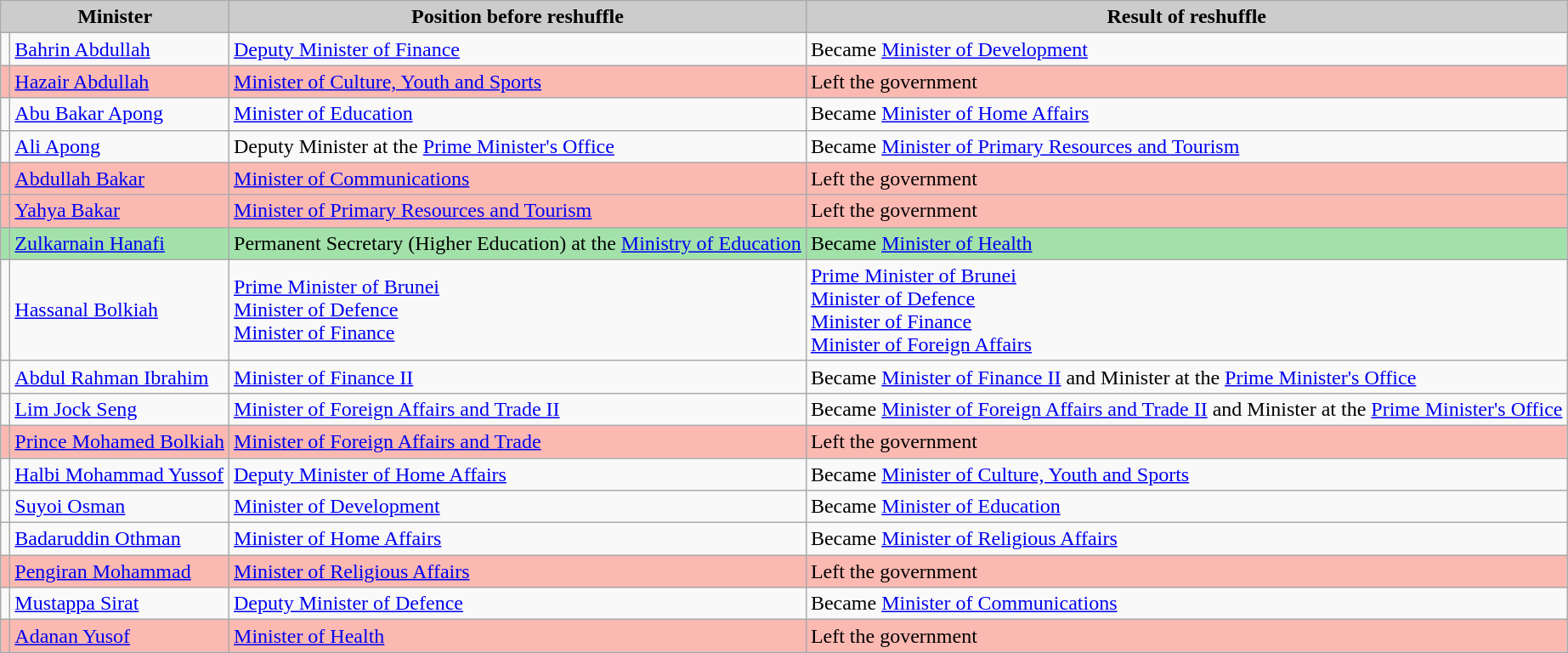<table class="wikitable">
<tr>
<th scope="col" style="background:#ccc;" colspan=2>Minister</th>
<th scope="col" style="background:#ccc;">Position before reshuffle</th>
<th scope="col" style="background:#ccc;">Result of reshuffle</th>
</tr>
<tr>
<td></td>
<td><a href='#'>Bahrin Abdullah</a></td>
<td><a href='#'>Deputy Minister of Finance</a></td>
<td>Became <a href='#'>Minister of Development</a></td>
</tr>
<tr style="background:#FBB9B2;" colspan="4" |>
<td></td>
<td><a href='#'>Hazair Abdullah</a></td>
<td><a href='#'>Minister of Culture, Youth and Sports</a></td>
<td>Left the government</td>
</tr>
<tr>
<td></td>
<td><a href='#'>Abu Bakar Apong</a></td>
<td><a href='#'>Minister of Education</a></td>
<td>Became <a href='#'>Minister of Home Affairs</a></td>
</tr>
<tr>
<td></td>
<td><a href='#'>Ali Apong</a></td>
<td>Deputy Minister at the <a href='#'>Prime Minister's Office</a></td>
<td>Became <a href='#'>Minister of Primary Resources and Tourism</a></td>
</tr>
<tr style="background:#FBB9B2;" colspan="4" |>
<td></td>
<td><a href='#'>Abdullah Bakar</a></td>
<td><a href='#'>Minister of Communications</a></td>
<td>Left the government</td>
</tr>
<tr style="background:#FBB9B2;" colspan="4" |>
<td></td>
<td><a href='#'>Yahya Bakar</a></td>
<td><a href='#'>Minister of Primary Resources and Tourism</a></td>
<td>Left the government</td>
</tr>
<tr style="background:#A2E2AA;" colspan="4" |>
<td></td>
<td><a href='#'>Zulkarnain Hanafi</a></td>
<td>Permanent Secretary (Higher Education) at the <a href='#'>Ministry of Education</a></td>
<td>Became <a href='#'>Minister of Health</a></td>
</tr>
<tr>
<td></td>
<td><a href='#'>Hassanal Bolkiah</a></td>
<td><a href='#'>Prime Minister of Brunei</a><br><a href='#'>Minister of Defence</a><br><a href='#'>Minister of Finance</a></td>
<td><a href='#'>Prime Minister of Brunei</a><br><a href='#'>Minister of Defence</a><br><a href='#'>Minister of Finance</a><br><a href='#'>Minister of Foreign Affairs</a></td>
</tr>
<tr>
<td></td>
<td><a href='#'>Abdul Rahman Ibrahim</a></td>
<td><a href='#'>Minister of Finance II</a></td>
<td>Became <a href='#'>Minister of Finance II</a> and Minister at the <a href='#'>Prime Minister's Office</a></td>
</tr>
<tr>
<td></td>
<td><a href='#'>Lim Jock Seng</a></td>
<td><a href='#'>Minister of Foreign Affairs and Trade II</a></td>
<td>Became <a href='#'>Minister of Foreign Affairs and Trade II</a> and Minister at the <a href='#'>Prime Minister's Office</a></td>
</tr>
<tr style="background:#FBB9B2;" colspan="4" |>
<td></td>
<td><a href='#'>Prince Mohamed Bolkiah</a></td>
<td><a href='#'>Minister of Foreign Affairs and Trade</a></td>
<td>Left the government</td>
</tr>
<tr>
<td></td>
<td><a href='#'>Halbi Mohammad Yussof</a></td>
<td><a href='#'>Deputy Minister of Home Affairs</a></td>
<td>Became <a href='#'>Minister of Culture, Youth and Sports</a></td>
</tr>
<tr>
<td></td>
<td><a href='#'>Suyoi Osman</a></td>
<td><a href='#'>Minister of Development</a></td>
<td>Became <a href='#'>Minister of Education</a></td>
</tr>
<tr>
<td></td>
<td><a href='#'>Badaruddin Othman</a></td>
<td><a href='#'>Minister of Home Affairs</a></td>
<td>Became <a href='#'>Minister of Religious Affairs</a></td>
</tr>
<tr style="background:#FBB9B2;" colspan="4" |>
<td></td>
<td><a href='#'>Pengiran Mohammad</a></td>
<td><a href='#'>Minister of Religious Affairs</a></td>
<td>Left the government</td>
</tr>
<tr>
<td></td>
<td><a href='#'>Mustappa Sirat</a></td>
<td><a href='#'>Deputy Minister of Defence</a></td>
<td>Became <a href='#'>Minister of Communications</a></td>
</tr>
<tr style="background:#FBB9B2;" colspan="4" |>
<td></td>
<td><a href='#'>Adanan Yusof</a></td>
<td><a href='#'>Minister of Health</a></td>
<td>Left the government</td>
</tr>
</table>
